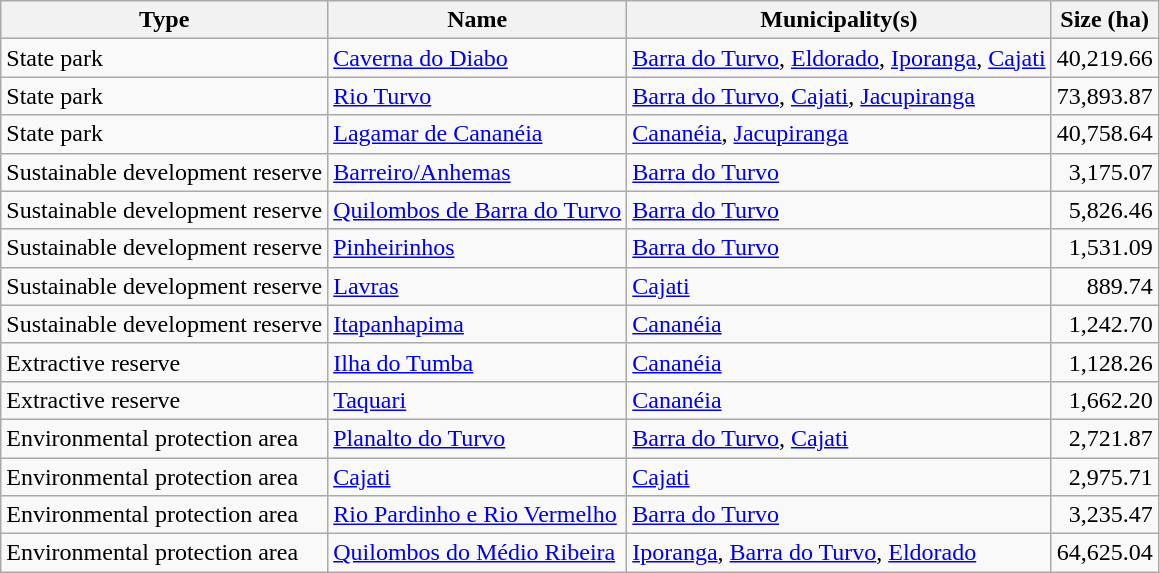<table class="wikitable sortable">
<tr>
<th>Type</th>
<th>Name</th>
<th>Municipality(s)</th>
<th>Size (ha)</th>
</tr>
<tr>
<td>State park</td>
<td><a href='#'>Caverna do Diabo</a></td>
<td><a href='#'>Barra do Turvo</a>, <a href='#'>Eldorado</a>, <a href='#'>Iporanga</a>, <a href='#'>Cajati</a></td>
<td style="text-align:right;">40,219.66</td>
</tr>
<tr>
<td>State park</td>
<td><a href='#'>Rio Turvo</a></td>
<td><a href='#'>Barra do Turvo</a>, <a href='#'>Cajati</a>, <a href='#'>Jacupiranga</a></td>
<td style="text-align:right;">73,893.87</td>
</tr>
<tr>
<td>State park</td>
<td><a href='#'>Lagamar de Cananéia</a></td>
<td><a href='#'>Cananéia</a>, <a href='#'>Jacupiranga</a></td>
<td style="text-align:right;">40,758.64</td>
</tr>
<tr>
<td>Sustainable development reserve</td>
<td><a href='#'>Barreiro/Anhemas</a></td>
<td><a href='#'>Barra do Turvo</a></td>
<td style="text-align:right;">3,175.07</td>
</tr>
<tr>
<td>Sustainable development reserve</td>
<td><a href='#'>Quilombos de Barra do Turvo</a></td>
<td><a href='#'>Barra do Turvo</a></td>
<td style="text-align:right;">5,826.46</td>
</tr>
<tr>
<td>Sustainable development reserve</td>
<td><a href='#'>Pinheirinhos</a></td>
<td><a href='#'>Barra do Turvo</a></td>
<td style="text-align:right;">1,531.09</td>
</tr>
<tr>
<td>Sustainable development reserve</td>
<td><a href='#'>Lavras</a></td>
<td><a href='#'>Cajati</a></td>
<td style="text-align:right;">889.74</td>
</tr>
<tr>
<td>Sustainable development reserve</td>
<td><a href='#'>Itapanhapima</a></td>
<td><a href='#'>Cananéia</a></td>
<td style="text-align:right;">1,242.70</td>
</tr>
<tr>
<td>Extractive reserve</td>
<td><a href='#'>Ilha do Tumba</a></td>
<td><a href='#'>Cananéia</a></td>
<td style="text-align:right;">1,128.26</td>
</tr>
<tr>
<td>Extractive reserve</td>
<td><a href='#'>Taquari</a></td>
<td><a href='#'>Cananéia</a></td>
<td style="text-align:right;">1,662.20</td>
</tr>
<tr>
<td>Environmental protection area</td>
<td><a href='#'>Planalto do Turvo</a></td>
<td><a href='#'>Barra do Turvo</a>, <a href='#'>Cajati</a></td>
<td style="text-align:right;">2,721.87</td>
</tr>
<tr>
<td>Environmental protection area</td>
<td><a href='#'>Cajati</a></td>
<td><a href='#'>Cajati</a></td>
<td style="text-align:right;">2,975.71</td>
</tr>
<tr>
<td>Environmental protection area</td>
<td><a href='#'>Rio Pardinho e Rio Vermelho</a></td>
<td><a href='#'>Barra do Turvo</a></td>
<td style="text-align:right;">3,235.47</td>
</tr>
<tr>
<td>Environmental protection area</td>
<td><a href='#'>Quilombos do Médio Ribeira</a></td>
<td><a href='#'>Iporanga</a>, <a href='#'>Barra do Turvo</a>, <a href='#'>Eldorado</a></td>
<td style="text-align:right;">64,625.04</td>
</tr>
</table>
